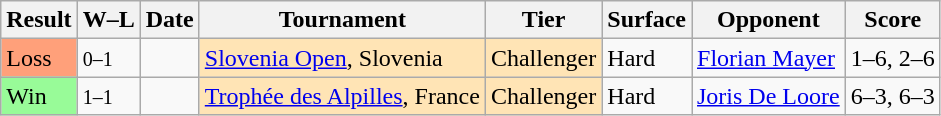<table class="sortable wikitable">
<tr>
<th>Result</th>
<th class="unsortable">W–L</th>
<th>Date</th>
<th>Tournament</th>
<th>Tier</th>
<th>Surface</th>
<th>Opponent</th>
<th class="unsortable">Score</th>
</tr>
<tr>
<td bgcolor=FFA07A>Loss</td>
<td><small>0–1</small></td>
<td><a href='#'></a></td>
<td style="background:moccasin;"><a href='#'>Slovenia Open</a>, Slovenia</td>
<td style="background:moccasin;">Challenger</td>
<td>Hard</td>
<td> <a href='#'>Florian Mayer</a></td>
<td>1–6, 2–6</td>
</tr>
<tr>
<td bgcolor=98FB98>Win</td>
<td><small>1–1</small></td>
<td><a href='#'></a></td>
<td style="background:moccasin;"><a href='#'>Trophée des Alpilles</a>, France</td>
<td style="background:moccasin;">Challenger</td>
<td>Hard</td>
<td> <a href='#'>Joris De Loore</a></td>
<td>6–3, 6–3</td>
</tr>
</table>
